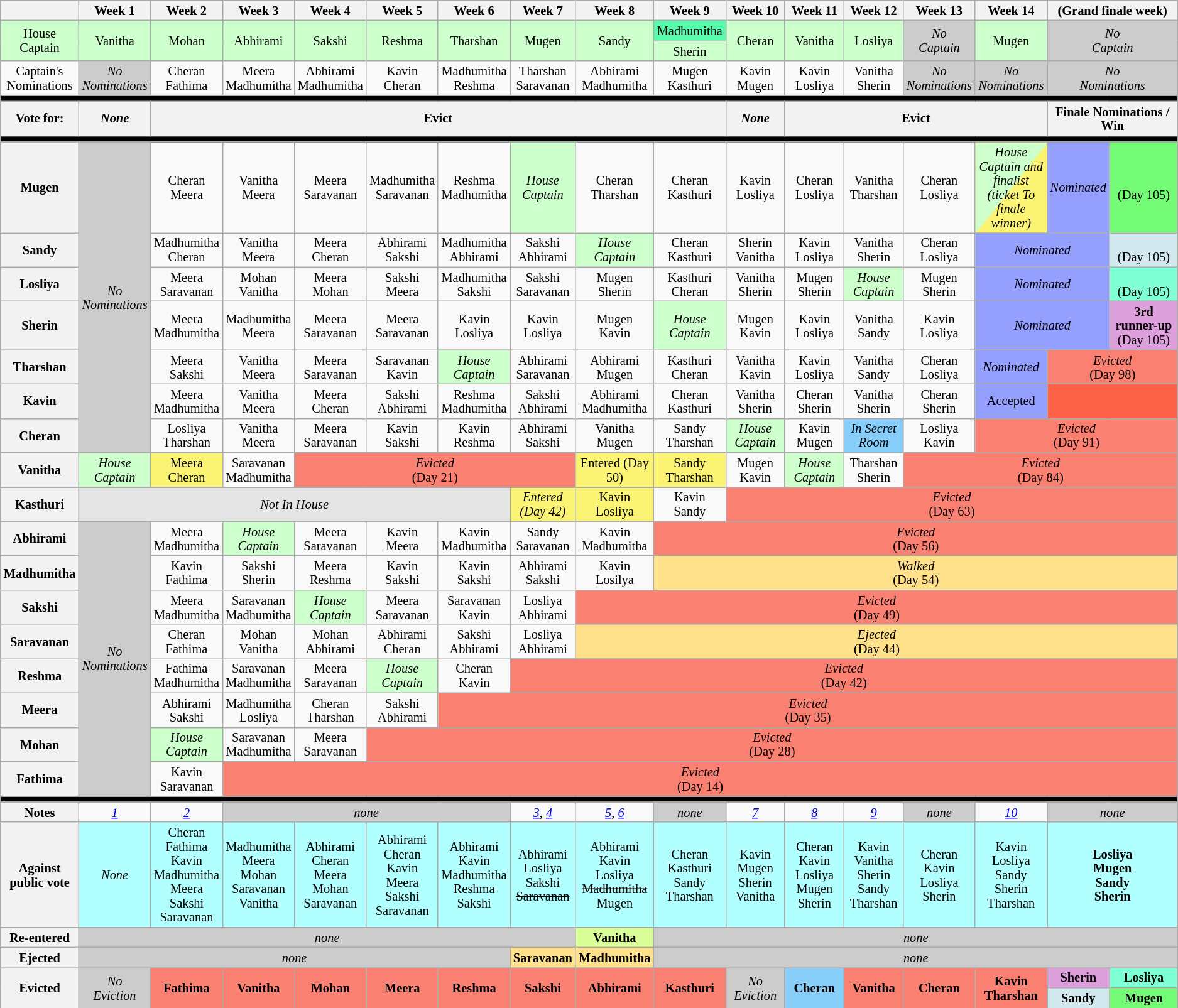<table class="wikitable" style="text-align:center; width:50%%; font-size:85%; line-height:15px;">
<tr>
<th style="width: 5%;"></th>
<th style="width: 5%;">Week 1</th>
<th style="width: 5%;">Week 2</th>
<th style="width: 5%;">Week 3</th>
<th style="width: 5%;">Week 4</th>
<th style="width: 5%;">Week 5</th>
<th style="width: 5%;">Week 6</th>
<th style="width: 5%;">Week 7</th>
<th style="width: 5%;">Week 8</th>
<th style="width: 5%;">Week 9</th>
<th style="width: 5%;">Week 10</th>
<th style="width: 5%;">Week 11</th>
<th style="width: 5%;">Week 12</th>
<th style="width: 5%;">Week 13</th>
<th style="width: 5%;">Week 14</th>
<th colspan="2" style="width: 10%;">                      (Grand finale week)</th>
</tr>
<tr style="background:#cfc;">
<td rowspan="2">House<br>Captain</td>
<td rowspan="2">Vanitha</td>
<td rowspan="2">Mohan</td>
<td rowspan="2">Abhirami</td>
<td rowspan="2">Sakshi</td>
<td rowspan="2">Reshma</td>
<td rowspan="2">Tharshan</td>
<td rowspan="2">Mugen</td>
<td rowspan="2">Sandy</td>
<td style="background:#58FAAC;">Madhumitha</td>
<td rowspan="2">Cheran</td>
<td rowspan="2">Vanitha</td>
<td rowspan="2">Losliya</td>
<td rowspan="2" style="background:#ccc;"><em>No<br>Captain</em></td>
<td rowspan="2">Mugen</td>
<td colspan="2" rowspan="2" style="background:#ccc;"><em>No<br>Captain</em></td>
</tr>
<tr style="background:#cfc;">
<td>Sherin</td>
</tr>
<tr>
<td>Captain's<br>Nominations</td>
<td style="background:#ccc;"><em>No<br>Nominations</em></td>
<td>Cheran<br>Fathima</td>
<td>Meera<br>Madhumitha</td>
<td>Abhirami<br>Madhumitha</td>
<td>Kavin<br>Cheran</td>
<td>Madhumitha<br>Reshma</td>
<td>Tharshan<br>Saravanan</td>
<td>Abhirami<br>Madhumitha</td>
<td>Mugen<br>Kasthuri</td>
<td>Kavin<br>Mugen</td>
<td>Kavin<br>Losliya</td>
<td>Vanitha<br>Sherin</td>
<td style="background:#ccc;"><em>No<br>Nominations</em></td>
<td style="background:#ccc;"><em>No<br>Nominations</em></td>
<td colspan="2" style="background:#ccc;"><em>No<br>Nominations</em></td>
</tr>
<tr>
<td colspan="17" bgcolor="black"></td>
</tr>
<tr>
<th>Vote for:</th>
<th><em>None</em></th>
<th colspan="8">Evict</th>
<th><em>None</em></th>
<th colspan="4">Evict</th>
<th colspan="2">Finale Nominations  / Win</th>
</tr>
<tr>
<td colspan="17" bgcolor="black"></td>
</tr>
<tr>
<th>Mugen</th>
<td rowspan="7" style="background:#ccc;"><em>No<br>Nominations</em></td>
<td>Cheran<br>Meera</td>
<td>Vanitha<br>Meera</td>
<td>Meera<br>Saravanan</td>
<td>Madhumitha<br>Saravanan</td>
<td>Reshma<br>Madhumitha</td>
<td style="background:#cfc;"><em>House<br>Captain</em></td>
<td>Cheran<br>Tharshan</td>
<td>Cheran<br>Kasthuri</td>
<td>Kavin<br>Losliya</td>
<td>Cheran<br>Losliya</td>
<td>Vanitha<br>Tharshan</td>
<td>Cheran<br>Losliya</td>
<td style="background-image: linear-gradient(to right bottom, #cfc 50%, #FBF373 50%);"><em>House<br>Captain and finalist (ticket To finale winner)</em></td>
<td style="background:#959FFD;"><em>Nominated</em></td>
<td style="background:#73FB76;"><br>(Day 105)</td>
</tr>
<tr>
<th>Sandy</th>
<td>Madhumitha<br>Cheran</td>
<td>Vanitha<br>Meera</td>
<td>Meera<br>Cheran</td>
<td>Abhirami<br>Sakshi</td>
<td>Madhumitha<br>Abhirami</td>
<td>Sakshi<br>Abhirami</td>
<td style="background:#cfc;"><em>House<br>Captain</em></td>
<td>Cheran<br>Kasthuri</td>
<td>Sherin<br>Vanitha</td>
<td>Kavin<br>Losliya</td>
<td>Vanitha<br>Sherin</td>
<td>Cheran<br>Losliya</td>
<td colspan="2" style="background:#959ffd;"><em>Nominated</em></td>
<td style="background:#D1E8EF;"><br>(Day 105)</td>
</tr>
<tr>
<th>Losliya</th>
<td>Meera<br>Saravanan</td>
<td>Mohan<br>Vanitha</td>
<td>Meera<br>Mohan</td>
<td>Sakshi<br>Meera</td>
<td>Madhumitha<br>Sakshi</td>
<td>Sakshi<br>Saravanan</td>
<td>Mugen<br>Sherin</td>
<td>Kasthuri<br>Cheran</td>
<td>Vanitha<br>Sherin</td>
<td>Mugen<br>Sherin</td>
<td style="background:#cfc;"><em>House<br>Captain</em></td>
<td>Mugen<br>Sherin</td>
<td colspan="2" style="background:#959ffd;"><em>Nominated</em></td>
<td style="background:#7FFFD4;"><strong></strong><br>(Day 105)</td>
</tr>
<tr>
<th>Sherin</th>
<td>Meera<br>Madhumitha</td>
<td>Madhumitha<br>Meera</td>
<td>Meera<br>Saravanan</td>
<td>Meera<br>Saravanan</td>
<td>Kavin<br>Losliya</td>
<td>Kavin<br>Losliya</td>
<td>Mugen<br>Kavin</td>
<td style="background:#cfc;"><em>House<br>Captain</em></td>
<td>Mugen<br>Kavin</td>
<td>Kavin<br>Losliya</td>
<td>Vanitha<br>Sandy</td>
<td>Kavin<br>Losliya</td>
<td colspan="2" style="background:#959ffd;"><em>Nominated</em></td>
<td style="background:#DDA0DD;"><strong>3rd runner-up</strong><br>(Day 105)</td>
</tr>
<tr>
<th>Tharshan</th>
<td>Meera<br>Sakshi</td>
<td>Vanitha<br>Meera</td>
<td>Meera<br>Saravanan</td>
<td>Saravanan<br>Kavin</td>
<td style="background:#cfc;"><em>House<br>Captain</em></td>
<td>Abhirami<br>Saravanan</td>
<td>Abhirami<br>Mugen</td>
<td>Kasthuri<br>Cheran</td>
<td>Vanitha<br>Kavin</td>
<td>Kavin<br>Losliya</td>
<td>Vanitha<br>Sandy</td>
<td>Cheran<br>Losliya</td>
<td style="background:#959ffd;"><em>Nominated</em></td>
<td colspan="2" style="background:salmon"><em>Evicted</em><br>(Day 98)</td>
</tr>
<tr>
<th>Kavin</th>
<td>Meera<br>Madhumitha</td>
<td>Vanitha<br>Meera</td>
<td>Meera<br>Cheran</td>
<td>Sakshi<br>Abhirami</td>
<td>Reshma<br>Madhumitha</td>
<td>Sakshi<br>Abhirami</td>
<td>Abhirami<br>Madhumitha</td>
<td>Cheran<br>Kasthuri</td>
<td>Vanitha<br>Sherin</td>
<td>Cheran<br>Sherin</td>
<td>Vanitha<br> Sherin</td>
<td>Cheran<br>Sherin</td>
<td style="background:#959ffd;">Accepted</td>
<td colspan="2" style="background:#FF6347"></td>
</tr>
<tr>
<th>Cheran</th>
<td>Losliya<br>Tharshan</td>
<td>Vanitha<br>Meera</td>
<td>Meera<br>Saravanan</td>
<td>Kavin<br>Sakshi</td>
<td>Kavin<br>Reshma</td>
<td>Abhirami<br>Sakshi</td>
<td>Vanitha<br>Mugen</td>
<td>Sandy<br>Tharshan</td>
<td style="background:#cfc;"><em>House<br>Captain</em></td>
<td>Kavin<br>Mugen</td>
<td style="background:#87CEFA;"><em>In Secret<br>Room</em></td>
<td>Losliya<br>Kavin</td>
<td colspan="3" style="background:salmon"><em>Evicted</em><br>(Day 91)</td>
</tr>
<tr>
<th>Vanitha</th>
<td style="background:#cfc;"><em>House<br>Captain</em></td>
<td style="background:#FBF373;">Meera<br>Cheran</td>
<td>Saravanan<br>Madhumitha</td>
<td colspan="4" style="background:salmon"><em>Evicted</em><br>(Day 21)</td>
<td style="background:#FBF373;">Entered          (Day 50)</td>
<td style="background:#FBF373;">Sandy<br>Tharshan</td>
<td>Mugen<br>Kavin</td>
<td style="background:#cfc;"><em>House<br>Captain</em></td>
<td>Tharshan<br>Sherin</td>
<td colspan="4" style="background:salmon"><em>Evicted</em><br>(Day 84)</td>
</tr>
<tr>
<th>Kasthuri</th>
<td colspan="6" style="background:#E5E5E5;"><em>Not In House</em></td>
<td style="background:#FBF373;"><em>Entered     (Day 42)</em></td>
<td style="background:#FBF373;">Kavin<br>Losliya</td>
<td>Kavin<br>Sandy</td>
<td colspan="7" style="background:salmon"><em>Evicted</em><br>(Day 63)</td>
</tr>
<tr>
<th>Abhirami</th>
<td rowspan="8" style="background:#ccc;"><em>No<br>Nominations</em></td>
<td>Meera<br>Madhumitha</td>
<td style="background:#cfc;"><em>House<br>Captain</em></td>
<td>Meera<br>Saravanan</td>
<td>Kavin<br>Meera</td>
<td>Kavin<br>Madhumitha</td>
<td>Sandy<br>Saravanan</td>
<td>Kavin<br>Madhumitha</td>
<td colspan="8" style="background:salmon"><em>Evicted</em><br>(Day 56)</td>
</tr>
<tr>
<th>Madhumitha</th>
<td>Kavin<br>Fathima</td>
<td>Sakshi<br>Sherin</td>
<td>Meera<br>Reshma</td>
<td>Kavin<br>Sakshi</td>
<td>Kavin<br>Sakshi</td>
<td>Abhirami<br>Sakshi</td>
<td>Kavin<br>Losilya</td>
<td colspan="8" style="background:#FFE08B"><em>Walked</em><br>(Day 54)</td>
</tr>
<tr>
<th>Sakshi</th>
<td>Meera<br>Madhumitha</td>
<td>Saravanan<br>Madhumitha</td>
<td style="background:#cfc;"><em>House<br>Captain</em></td>
<td>Meera<br>Saravanan</td>
<td>Saravanan<br>Kavin</td>
<td>Losliya<br>Abhirami</td>
<td colspan="9" style="background:salmon"><em>Evicted</em><br>(Day 49)</td>
</tr>
<tr>
<th>Saravanan</th>
<td>Cheran<br>Fathima</td>
<td>Mohan<br>Vanitha</td>
<td>Mohan<br>Abhirami</td>
<td>Abhirami<br>Cheran</td>
<td>Sakshi<br>Abhirami</td>
<td>Losliya<br>Abhirami</td>
<td colspan="9" style="background:#FFE08B"><em>Ejected</em><br>(Day 44)</td>
</tr>
<tr>
<th>Reshma</th>
<td>Fathima<br>Madhumitha</td>
<td>Saravanan<br>Madhumitha</td>
<td>Meera<br>Saravanan</td>
<td style="background:#cfc;"><em>House<br>Captain</em></td>
<td>Cheran<br>Kavin</td>
<td colspan="10" style="background:salmon"><em>Evicted</em><br>(Day 42)</td>
</tr>
<tr>
<th>Meera</th>
<td>Abhirami<br>Sakshi</td>
<td>Madhumitha<br>Losliya</td>
<td>Cheran<br>Tharshan</td>
<td>Sakshi<br>Abhirami</td>
<td colspan="11" style="background:salmon"><em>Evicted</em><br>(Day 35)</td>
</tr>
<tr>
<th>Mohan</th>
<td style="background:#cfc;"><em>House<br>Captain</em></td>
<td>Saravanan<br>Madhumitha</td>
<td>Meera<br>Saravanan</td>
<td colspan="12" style="background:salmon"><em>Evicted</em><br>(Day 28)</td>
</tr>
<tr>
<th>Fathima</th>
<td>Kavin<br>Saravanan</td>
<td colspan="14" style="background:salmon"><em>Evicted</em><br>(Day 14)</td>
</tr>
<tr>
<td colspan="17" bgcolor="black"></td>
</tr>
<tr>
<th>Notes</th>
<td><em><a href='#'>1</a></em></td>
<td><em><a href='#'>2</a></em></td>
<td colspan=4 bgcolor=#ccc><em>none</em></td>
<td><em><a href='#'>3</a></em>, <em><a href='#'>4</a></em></td>
<td><em><a href='#'>5</a></em>, <em><a href='#'>6</a></em></td>
<td bgcolor=#ccc><em>none</em></td>
<td><em><a href='#'>7</a></em></td>
<td><em><a href='#'>8</a></em></td>
<td><em><a href='#'>9</a></em></td>
<td bgcolor=#ccc><em>none</em></td>
<td><em><a href='#'>10</a></em></td>
<td colspan="2" bgcolor="#ccc"><em>none</em></td>
</tr>
<tr style="background:#B2FFFF">
<th>Against<br>public vote</th>
<td><em>None</em></td>
<td>Cheran<br>Fathima<br>Kavin<br>Madhumitha<br>Meera<br>Sakshi<br>Saravanan</td>
<td>Madhumitha<br>Meera<br>Mohan<br>Saravanan<br>Vanitha</td>
<td>Abhirami<br>Cheran<br>Meera<br>Mohan<br>Saravanan</td>
<td>Abhirami<br>Cheran<br>Kavin<br>Meera<br>Sakshi<br>Saravanan</td>
<td>Abhirami<br>Kavin<br>Madhumitha<br>Reshma<br>Sakshi</td>
<td>Abhirami<br>Losliya<br>Sakshi<br><s>Saravanan</s></td>
<td>Abhirami<br>Kavin<br>Losliya<br><s>Madhumitha</s><br>Mugen</td>
<td>Cheran<br>Kasthuri<br>Sandy<br>Tharshan</td>
<td>Kavin<br>Mugen<br>Sherin<br>Vanitha<br></td>
<td>Cheran<br>Kavin<br>Losliya<br>Mugen<br>Sherin</td>
<td>Kavin<br>Vanitha<br>Sherin<br>Sandy<br>Tharshan</td>
<td>Cheran<br>Kavin<br>Losliya<br>Sherin</td>
<td>Kavin<br>Losliya<br>Sandy<br>Sherin<br>Tharshan</td>
<td colspan="2"><strong>Losliya<br>Mugen<br>Sandy<br>Sherin</strong></td>
</tr>
<tr>
<th>Re-entered</th>
<td colspan="7" bgcolor="#ccc"><em>none</em></td>
<td bgcolor="#DAFF99"><strong>Vanitha</strong></td>
<td colspan="8" bgcolor="#ccc"><em>none</em></td>
</tr>
<tr>
<th>Ejected</th>
<td colspan="6" bgcolor="#ccc"><em>none</em></td>
<td style="background:#FFE08B"><strong>Saravanan</strong></td>
<td style="background:#FFE08B"><strong>Madhumitha</strong></td>
<td colspan="8" bgcolor="#ccc"><em>none</em></td>
</tr>
<tr>
<th rowspan="2">Evicted</th>
<td rowspan="2" style="background:#ccc;"><em>No<br>Eviction</em></td>
<td rowspan="2" style="background:salmon"><strong>Fathima</strong></td>
<td rowspan="2" style="background:salmon"><strong>Vanitha</strong></td>
<td rowspan="2" style="background:salmon"><strong>Mohan</strong></td>
<td rowspan="2" style="background:salmon"><strong>Meera</strong></td>
<td rowspan="2" style="background:salmon"><strong>Reshma</strong></td>
<td rowspan="2" style="background:salmon"><strong>Sakshi</strong></td>
<td rowspan="2" style="background:salmon"><strong>Abhirami</strong></td>
<td rowspan="2" style="background:salmon"><strong>Kasthuri</strong></td>
<td rowspan="2" style="background:#ccc;"><em>No<br>Eviction</em></td>
<td rowspan="2" style="background:#87CEFA;"><strong>Cheran</strong></td>
<td rowspan="2" style="background:salmon"><strong>Vanitha</strong></td>
<td rowspan="2" style="background:salmon"><strong>Cheran</strong></td>
<td rowspan="2" style="background:salmon"><strong>Kavin</strong><br><strong>Tharshan</strong></td>
<td style="background:#DDA0DD;"><strong>Sherin</strong></td>
<td style="background:#7FFFD4;" ;"><strong>Losliya</strong></td>
</tr>
<tr>
<td style="background:#D1E8EF;"><strong>Sandy</strong></td>
<td style="background:#73FB76;"><strong>Mugen</strong></td>
</tr>
</table>
